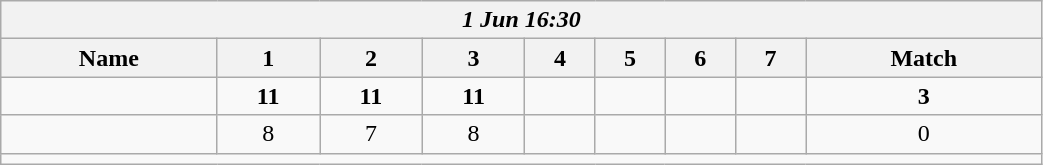<table class=wikitable style="text-align:center; width: 55%">
<tr>
<th colspan=17><em> 1 Jun 16:30</em></th>
</tr>
<tr>
<th>Name</th>
<th>1</th>
<th>2</th>
<th>3</th>
<th>4</th>
<th>5</th>
<th>6</th>
<th>7</th>
<th>Match</th>
</tr>
<tr>
<td style="text-align:left;"><strong></strong></td>
<td><strong>11</strong></td>
<td><strong>11</strong></td>
<td><strong>11</strong></td>
<td></td>
<td></td>
<td></td>
<td></td>
<td><strong>3</strong></td>
</tr>
<tr>
<td style="text-align:left;"></td>
<td>8</td>
<td>7</td>
<td>8</td>
<td></td>
<td></td>
<td></td>
<td></td>
<td>0</td>
</tr>
<tr>
<td colspan=17></td>
</tr>
</table>
